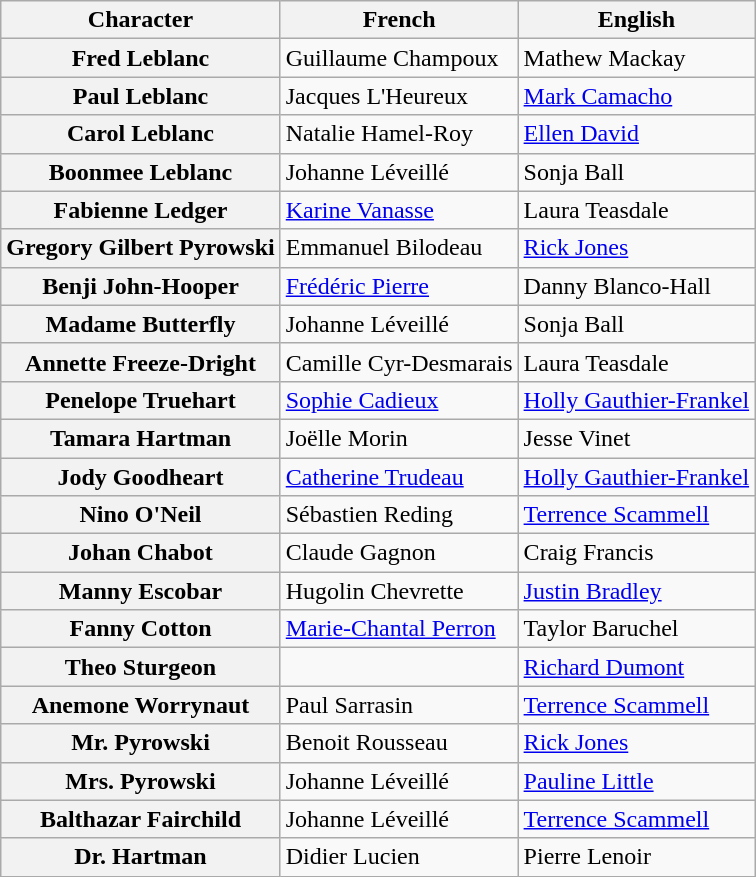<table class="wikitable">
<tr>
<th>Character</th>
<th>French</th>
<th>English</th>
</tr>
<tr>
<th>Fred Leblanc</th>
<td>Guillaume Champoux</td>
<td>Mathew Mackay</td>
</tr>
<tr>
<th>Paul Leblanc</th>
<td>Jacques L'Heureux</td>
<td><a href='#'>Mark Camacho</a></td>
</tr>
<tr>
<th>Carol Leblanc</th>
<td>Natalie Hamel-Roy</td>
<td><a href='#'>Ellen David</a></td>
</tr>
<tr>
<th>Boonmee Leblanc</th>
<td>Johanne Léveillé</td>
<td>Sonja Ball</td>
</tr>
<tr>
<th>Fabienne Ledger</th>
<td><a href='#'>Karine Vanasse</a></td>
<td>Laura Teasdale</td>
</tr>
<tr>
<th>Gregory Gilbert Pyrowski</th>
<td>Emmanuel Bilodeau</td>
<td><a href='#'>Rick Jones</a></td>
</tr>
<tr>
<th>Benji John-Hooper</th>
<td><a href='#'>Frédéric Pierre</a></td>
<td>Danny Blanco-Hall</td>
</tr>
<tr>
<th>Madame Butterfly</th>
<td>Johanne Léveillé</td>
<td>Sonja Ball</td>
</tr>
<tr>
<th>Annette Freeze-Dright</th>
<td>Camille Cyr-Desmarais</td>
<td>Laura Teasdale</td>
</tr>
<tr>
<th>Penelope Truehart</th>
<td><a href='#'>Sophie Cadieux</a></td>
<td><a href='#'>Holly Gauthier-Frankel</a></td>
</tr>
<tr>
<th>Tamara Hartman</th>
<td>Joëlle Morin</td>
<td>Jesse Vinet</td>
</tr>
<tr>
<th>Jody Goodheart</th>
<td><a href='#'>Catherine Trudeau</a></td>
<td><a href='#'>Holly Gauthier-Frankel</a></td>
</tr>
<tr>
<th>Nino O'Neil</th>
<td>Sébastien Reding</td>
<td><a href='#'>Terrence Scammell</a></td>
</tr>
<tr>
<th>Johan Chabot</th>
<td>Claude Gagnon</td>
<td>Craig Francis</td>
</tr>
<tr>
<th>Manny Escobar</th>
<td>Hugolin Chevrette</td>
<td><a href='#'>Justin Bradley</a></td>
</tr>
<tr>
<th>Fanny Cotton</th>
<td><a href='#'>Marie-Chantal Perron</a></td>
<td>Taylor Baruchel</td>
</tr>
<tr>
<th>Theo Sturgeon</th>
<td></td>
<td><a href='#'>Richard Dumont</a></td>
</tr>
<tr>
<th>Anemone Worrynaut</th>
<td>Paul Sarrasin</td>
<td><a href='#'>Terrence Scammell</a></td>
</tr>
<tr>
<th>Mr. Pyrowski</th>
<td>Benoit Rousseau</td>
<td><a href='#'>Rick Jones</a></td>
</tr>
<tr>
<th>Mrs. Pyrowski</th>
<td>Johanne Léveillé</td>
<td><a href='#'>Pauline Little</a></td>
</tr>
<tr>
<th>Balthazar Fairchild</th>
<td>Johanne Léveillé</td>
<td><a href='#'>Terrence Scammell</a></td>
</tr>
<tr>
<th>Dr. Hartman</th>
<td>Didier Lucien</td>
<td>Pierre Lenoir</td>
</tr>
</table>
